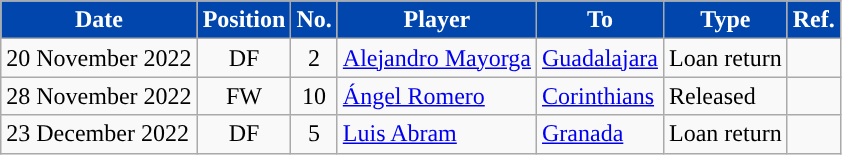<table class="wikitable plainrowheaders sortable">
<tr>
<th style="background:#0046AD; color:#FFFFFF; ">Date</th>
<th style="background:#0046AD; color:#FFFFFF; ">Position</th>
<th style="background:#0046AD; color:#FFFFFF; ">No.</th>
<th style="background:#0046AD; color:#FFFFFF; ">Player</th>
<th style="background:#0046AD; color:#FFFFFF; ">To</th>
<th style="background:#0046AD; color:#FFFFFF; ">Type</th>
<th style="background:#0046AD; color:#FFFFFF; ">Ref.</th>
</tr>
<tr>
<td>20 November 2022</td>
<td style="text-align:center;">DF</td>
<td style="text-align:center;">2</td>
<td style="text-align:left;"> <a href='#'>Alejandro Mayorga</a></td>
<td style="text-align:left;"> <a href='#'>Guadalajara</a></td>
<td>Loan return</td>
<td></td>
</tr>
<tr>
<td>28 November 2022</td>
<td style="text-align:center;">FW</td>
<td style="text-align:center;">10</td>
<td style="text-align:left;"> <a href='#'>Ángel Romero</a></td>
<td style="text-align:left;"> <a href='#'>Corinthians</a></td>
<td>Released</td>
<td></td>
</tr>
<tr>
<td>23 December 2022</td>
<td style="text-align:center;">DF</td>
<td style="text-align:center;">5</td>
<td style="text-align:left;"> <a href='#'>Luis Abram</a></td>
<td style="text-align:left;"> <a href='#'>Granada</a></td>
<td>Loan return</td>
<td></td>
</tr>
</table>
